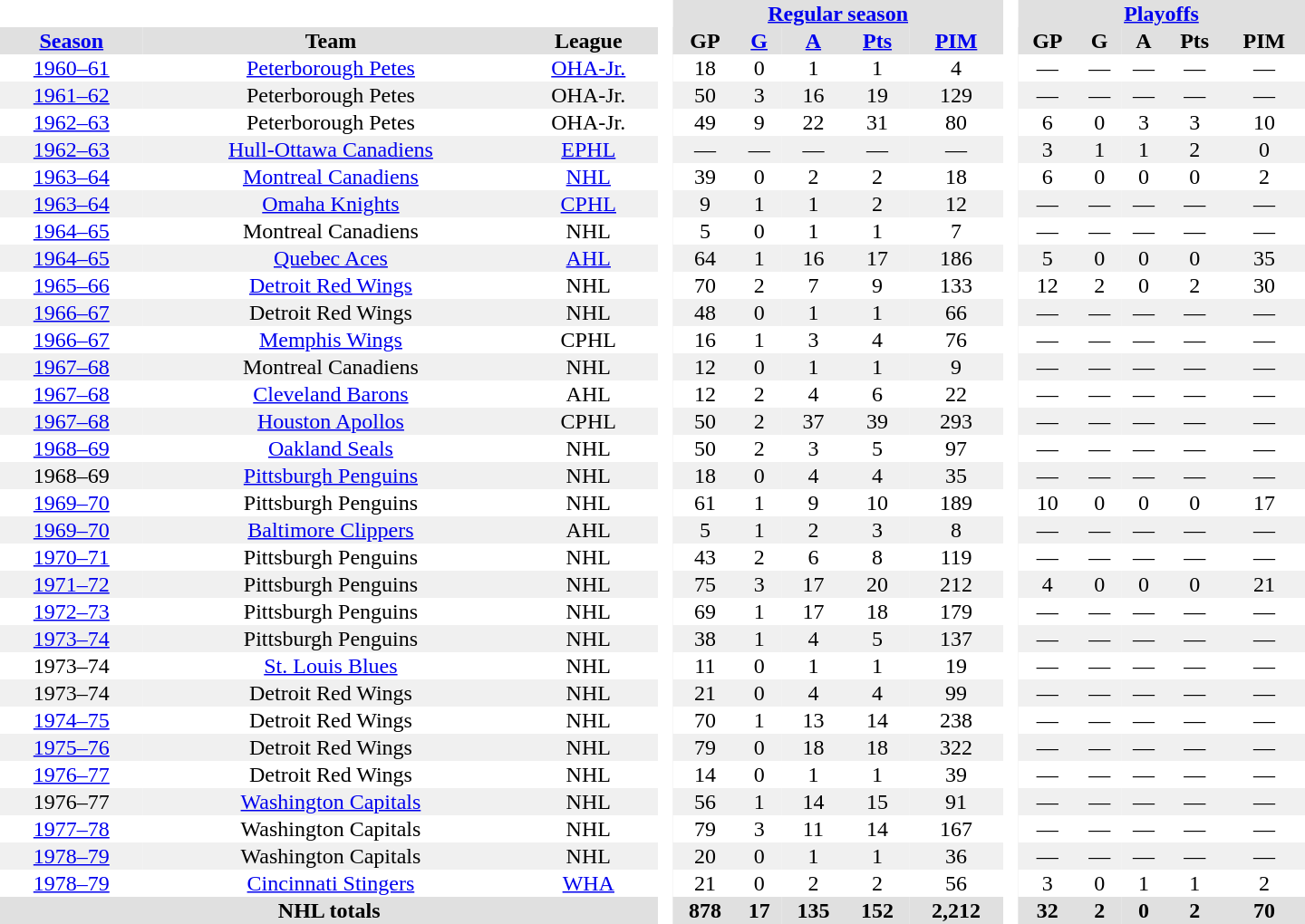<table border="0" cellpadding="1" cellspacing="0" style="text-align:center; width:60em">
<tr bgcolor="#e0e0e0">
<th colspan="3" bgcolor="#ffffff"> </th>
<th rowspan="99" bgcolor="#ffffff"> </th>
<th colspan="5"><a href='#'>Regular season</a></th>
<th rowspan="99" bgcolor="#ffffff"> </th>
<th colspan="5"><a href='#'>Playoffs</a></th>
</tr>
<tr bgcolor="#e0e0e0">
<th><a href='#'>Season</a></th>
<th>Team</th>
<th>League</th>
<th>GP</th>
<th><a href='#'>G</a></th>
<th><a href='#'>A</a></th>
<th><a href='#'>Pts</a></th>
<th><a href='#'>PIM</a></th>
<th>GP</th>
<th>G</th>
<th>A</th>
<th>Pts</th>
<th>PIM</th>
</tr>
<tr>
<td><a href='#'>1960–61</a></td>
<td><a href='#'>Peterborough Petes</a></td>
<td><a href='#'>OHA-Jr.</a></td>
<td>18</td>
<td>0</td>
<td>1</td>
<td>1</td>
<td>4</td>
<td>—</td>
<td>—</td>
<td>—</td>
<td>—</td>
<td>—</td>
</tr>
<tr bgcolor="#f0f0f0">
<td><a href='#'>1961–62</a></td>
<td>Peterborough Petes</td>
<td>OHA-Jr.</td>
<td>50</td>
<td>3</td>
<td>16</td>
<td>19</td>
<td>129</td>
<td>—</td>
<td>—</td>
<td>—</td>
<td>—</td>
<td>—</td>
</tr>
<tr>
<td><a href='#'>1962–63</a></td>
<td>Peterborough Petes</td>
<td>OHA-Jr.</td>
<td>49</td>
<td>9</td>
<td>22</td>
<td>31</td>
<td>80</td>
<td>6</td>
<td>0</td>
<td>3</td>
<td>3</td>
<td>10</td>
</tr>
<tr bgcolor="#f0f0f0">
<td><a href='#'>1962–63</a></td>
<td><a href='#'>Hull-Ottawa Canadiens</a></td>
<td><a href='#'>EPHL</a></td>
<td>—</td>
<td>—</td>
<td>—</td>
<td>—</td>
<td>—</td>
<td>3</td>
<td>1</td>
<td>1</td>
<td>2</td>
<td>0</td>
</tr>
<tr>
<td><a href='#'>1963–64</a></td>
<td><a href='#'>Montreal Canadiens</a></td>
<td><a href='#'>NHL</a></td>
<td>39</td>
<td>0</td>
<td>2</td>
<td>2</td>
<td>18</td>
<td>6</td>
<td>0</td>
<td>0</td>
<td>0</td>
<td>2</td>
</tr>
<tr bgcolor="#f0f0f0">
<td><a href='#'>1963–64</a></td>
<td><a href='#'>Omaha Knights</a></td>
<td><a href='#'>CPHL</a></td>
<td>9</td>
<td>1</td>
<td>1</td>
<td>2</td>
<td>12</td>
<td>—</td>
<td>—</td>
<td>—</td>
<td>—</td>
<td>—</td>
</tr>
<tr>
<td><a href='#'>1964–65</a></td>
<td>Montreal Canadiens</td>
<td>NHL</td>
<td>5</td>
<td>0</td>
<td>1</td>
<td>1</td>
<td>7</td>
<td>—</td>
<td>—</td>
<td>—</td>
<td>—</td>
<td>—</td>
</tr>
<tr bgcolor="#f0f0f0">
<td><a href='#'>1964–65</a></td>
<td><a href='#'>Quebec Aces</a></td>
<td><a href='#'>AHL</a></td>
<td>64</td>
<td>1</td>
<td>16</td>
<td>17</td>
<td>186</td>
<td>5</td>
<td>0</td>
<td>0</td>
<td>0</td>
<td>35</td>
</tr>
<tr>
<td><a href='#'>1965–66</a></td>
<td><a href='#'>Detroit Red Wings</a></td>
<td>NHL</td>
<td>70</td>
<td>2</td>
<td>7</td>
<td>9</td>
<td>133</td>
<td>12</td>
<td>2</td>
<td>0</td>
<td>2</td>
<td>30</td>
</tr>
<tr bgcolor="#f0f0f0">
<td><a href='#'>1966–67</a></td>
<td>Detroit Red Wings</td>
<td>NHL</td>
<td>48</td>
<td>0</td>
<td>1</td>
<td>1</td>
<td>66</td>
<td>—</td>
<td>—</td>
<td>—</td>
<td>—</td>
<td>—</td>
</tr>
<tr>
<td><a href='#'>1966–67</a></td>
<td><a href='#'>Memphis Wings</a></td>
<td>CPHL</td>
<td>16</td>
<td>1</td>
<td>3</td>
<td>4</td>
<td>76</td>
<td>—</td>
<td>—</td>
<td>—</td>
<td>—</td>
<td>—</td>
</tr>
<tr bgcolor="#f0f0f0">
<td><a href='#'>1967–68</a></td>
<td>Montreal Canadiens</td>
<td>NHL</td>
<td>12</td>
<td>0</td>
<td>1</td>
<td>1</td>
<td>9</td>
<td>—</td>
<td>—</td>
<td>—</td>
<td>—</td>
<td>—</td>
</tr>
<tr>
<td><a href='#'>1967–68</a></td>
<td><a href='#'>Cleveland Barons</a></td>
<td>AHL</td>
<td>12</td>
<td>2</td>
<td>4</td>
<td>6</td>
<td>22</td>
<td>—</td>
<td>—</td>
<td>—</td>
<td>—</td>
<td>—</td>
</tr>
<tr bgcolor="#f0f0f0">
<td><a href='#'>1967–68</a></td>
<td><a href='#'>Houston Apollos</a></td>
<td>CPHL</td>
<td>50</td>
<td>2</td>
<td>37</td>
<td>39</td>
<td>293</td>
<td>—</td>
<td>—</td>
<td>—</td>
<td>—</td>
<td>—</td>
</tr>
<tr>
<td><a href='#'>1968–69</a></td>
<td><a href='#'>Oakland Seals</a></td>
<td>NHL</td>
<td>50</td>
<td>2</td>
<td>3</td>
<td>5</td>
<td>97</td>
<td>—</td>
<td>—</td>
<td>—</td>
<td>—</td>
<td>—</td>
</tr>
<tr bgcolor="#f0f0f0">
<td>1968–69</td>
<td><a href='#'>Pittsburgh Penguins</a></td>
<td>NHL</td>
<td>18</td>
<td>0</td>
<td>4</td>
<td>4</td>
<td>35</td>
<td>—</td>
<td>—</td>
<td>—</td>
<td>—</td>
<td>—</td>
</tr>
<tr>
<td><a href='#'>1969–70</a></td>
<td>Pittsburgh Penguins</td>
<td>NHL</td>
<td>61</td>
<td>1</td>
<td>9</td>
<td>10</td>
<td>189</td>
<td>10</td>
<td>0</td>
<td>0</td>
<td>0</td>
<td>17</td>
</tr>
<tr bgcolor="#f0f0f0">
<td><a href='#'>1969–70</a></td>
<td><a href='#'>Baltimore Clippers</a></td>
<td>AHL</td>
<td>5</td>
<td>1</td>
<td>2</td>
<td>3</td>
<td>8</td>
<td>—</td>
<td>—</td>
<td>—</td>
<td>—</td>
<td>—</td>
</tr>
<tr>
<td><a href='#'>1970–71</a></td>
<td>Pittsburgh Penguins</td>
<td>NHL</td>
<td>43</td>
<td>2</td>
<td>6</td>
<td>8</td>
<td>119</td>
<td>—</td>
<td>—</td>
<td>—</td>
<td>—</td>
<td>—</td>
</tr>
<tr bgcolor="#f0f0f0">
<td><a href='#'>1971–72</a></td>
<td>Pittsburgh Penguins</td>
<td>NHL</td>
<td>75</td>
<td>3</td>
<td>17</td>
<td>20</td>
<td>212</td>
<td>4</td>
<td>0</td>
<td>0</td>
<td>0</td>
<td>21</td>
</tr>
<tr>
<td><a href='#'>1972–73</a></td>
<td>Pittsburgh Penguins</td>
<td>NHL</td>
<td>69</td>
<td>1</td>
<td>17</td>
<td>18</td>
<td>179</td>
<td>—</td>
<td>—</td>
<td>—</td>
<td>—</td>
<td>—</td>
</tr>
<tr bgcolor="#f0f0f0">
<td><a href='#'>1973–74</a></td>
<td>Pittsburgh Penguins</td>
<td>NHL</td>
<td>38</td>
<td>1</td>
<td>4</td>
<td>5</td>
<td>137</td>
<td>—</td>
<td>—</td>
<td>—</td>
<td>—</td>
<td>—</td>
</tr>
<tr>
<td>1973–74</td>
<td><a href='#'>St. Louis Blues</a></td>
<td>NHL</td>
<td>11</td>
<td>0</td>
<td>1</td>
<td>1</td>
<td>19</td>
<td>—</td>
<td>—</td>
<td>—</td>
<td>—</td>
<td>—</td>
</tr>
<tr bgcolor="#f0f0f0">
<td>1973–74</td>
<td>Detroit Red Wings</td>
<td>NHL</td>
<td>21</td>
<td>0</td>
<td>4</td>
<td>4</td>
<td>99</td>
<td>—</td>
<td>—</td>
<td>—</td>
<td>—</td>
<td>—</td>
</tr>
<tr>
<td><a href='#'>1974–75</a></td>
<td>Detroit Red Wings</td>
<td>NHL</td>
<td>70</td>
<td>1</td>
<td>13</td>
<td>14</td>
<td>238</td>
<td>—</td>
<td>—</td>
<td>—</td>
<td>—</td>
<td>—</td>
</tr>
<tr bgcolor="#f0f0f0">
<td><a href='#'>1975–76</a></td>
<td>Detroit Red Wings</td>
<td>NHL</td>
<td>79</td>
<td>0</td>
<td>18</td>
<td>18</td>
<td>322</td>
<td>—</td>
<td>—</td>
<td>—</td>
<td>—</td>
<td>—</td>
</tr>
<tr>
<td><a href='#'>1976–77</a></td>
<td>Detroit Red Wings</td>
<td>NHL</td>
<td>14</td>
<td>0</td>
<td>1</td>
<td>1</td>
<td>39</td>
<td>—</td>
<td>—</td>
<td>—</td>
<td>—</td>
<td>—</td>
</tr>
<tr bgcolor="#f0f0f0">
<td>1976–77</td>
<td><a href='#'>Washington Capitals</a></td>
<td>NHL</td>
<td>56</td>
<td>1</td>
<td>14</td>
<td>15</td>
<td>91</td>
<td>—</td>
<td>—</td>
<td>—</td>
<td>—</td>
<td>—</td>
</tr>
<tr>
<td><a href='#'>1977–78</a></td>
<td>Washington Capitals</td>
<td>NHL</td>
<td>79</td>
<td>3</td>
<td>11</td>
<td>14</td>
<td>167</td>
<td>—</td>
<td>—</td>
<td>—</td>
<td>—</td>
<td>—</td>
</tr>
<tr bgcolor="#f0f0f0">
<td><a href='#'>1978–79</a></td>
<td>Washington Capitals</td>
<td>NHL</td>
<td>20</td>
<td>0</td>
<td>1</td>
<td>1</td>
<td>36</td>
<td>—</td>
<td>—</td>
<td>—</td>
<td>—</td>
<td>—</td>
</tr>
<tr>
<td><a href='#'>1978–79</a></td>
<td><a href='#'>Cincinnati Stingers</a></td>
<td><a href='#'>WHA</a></td>
<td>21</td>
<td>0</td>
<td>2</td>
<td>2</td>
<td>56</td>
<td>3</td>
<td>0</td>
<td>1</td>
<td>1</td>
<td>2</td>
</tr>
<tr bgcolor="#e0e0e0">
<th colspan="3">NHL totals</th>
<th>878</th>
<th>17</th>
<th>135</th>
<th>152</th>
<th>2,212</th>
<th>32</th>
<th>2</th>
<th>0</th>
<th>2</th>
<th>70</th>
</tr>
</table>
